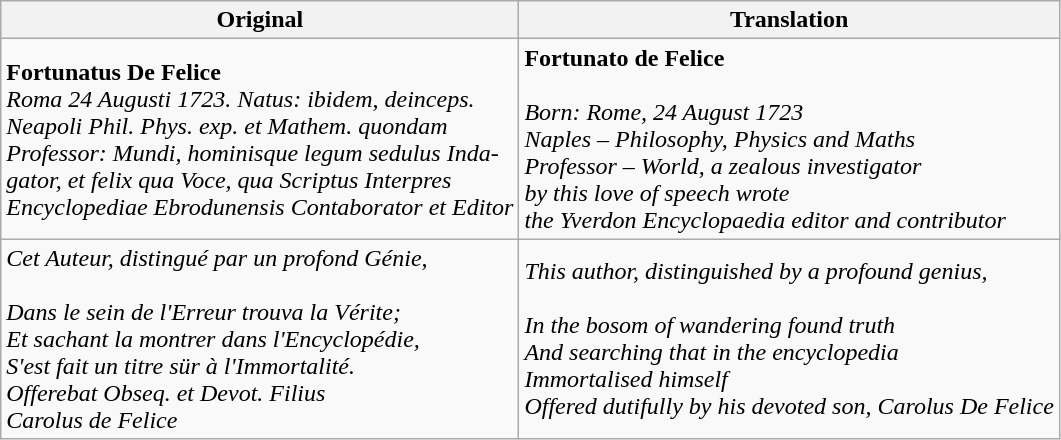<table class="wikitable">
<tr>
<th>Original</th>
<th>Translation</th>
</tr>
<tr>
<td><strong>Fortunatus De Felice</strong><br><em>Roma 24 Augusti 1723. Natus: ibidem, deinceps.<br></em>
<em>Neapoli Phil. Phys. exp. et Mathem. quondam<br></em>
<em>Professor: Mundi, hominisque legum sedulus Inda-<br></em>
<em>gator,  et felix qua Voce, qua Scriptus Interpres<br></em>
<em>Encyclopediae Ebrodunensis Contaborator et Editor<br></em></td>
<td><strong>Fortunato de Felice<br></strong><br><em>Born: Rome, 24 August 1723<br></em>
<em>Naples – Philosophy, Physics and Maths<br></em>
<em>Professor – World, a zealous investigator<br></em>
<em>by this love of speech wrote<br></em>
<em>the Yverdon Encyclopaedia editor and contributor<br></em></td>
</tr>
<tr>
<td><em>Cet Auteur, distingué par un profond Génie,<br></em><br><em>Dans le sein de l'Erreur trouva la Vérite;<br></em>
<em>Et sachant la montrer dans l'Encyclopédie,<br></em>
<em>S'est fait un titre sür à l'Immortalité.<br></em>
<em>Offerebat Obseq. et Devot. Filius<br></em>
<em>Carolus de Felice</em></td>
<td><em>This author, distinguished by a profound genius,<br></em><br><em>In the bosom of wandering found truth<br></em>
<em>And searching that in the encyclopedia<br></em>
<em>Immortalised himself<br></em>
<em>Offered dutifully by his devoted son, Carolus De Felice<br></em></td>
</tr>
</table>
